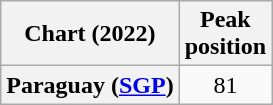<table class="wikitable plainrowheaders" style="text-align:center">
<tr>
<th scope="col">Chart (2022)</th>
<th scope="col">Peak<br>position</th>
</tr>
<tr>
<th scope="row">Paraguay (<a href='#'>SGP</a>)</th>
<td>81</td>
</tr>
</table>
